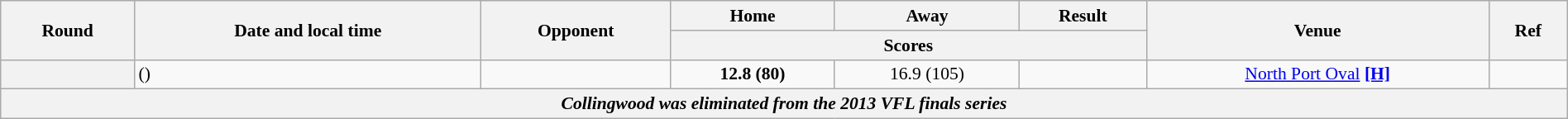<table class="wikitable plainrowheaders" style="font-size:90%; width:100%; text-align:center;">
<tr>
<th scope="col" rowspan="2">Round</th>
<th scope="col" rowspan="2">Date and local time</th>
<th scope="col" rowspan="2">Opponent</th>
<th scope="col">Home</th>
<th scope="col">Away</th>
<th scope="col">Result</th>
<th scope="col" rowspan="2">Venue</th>
<th scope="col" class="unsortable" rowspan=2>Ref</th>
</tr>
<tr>
<th scope="col" colspan="3">Scores</th>
</tr>
<tr>
<th scope="row"></th>
<td align=left> ()</td>
<td align=left></td>
<td><strong>12.8 (80)</strong></td>
<td>16.9 (105)</td>
<td></td>
<td><a href='#'>North Port Oval</a> <a href='#'><strong>[H]</strong></a></td>
<td></td>
</tr>
<tr>
<th colspan=8><span><em>Collingwood was eliminated from the 2013 VFL finals series</em></span></th>
</tr>
</table>
